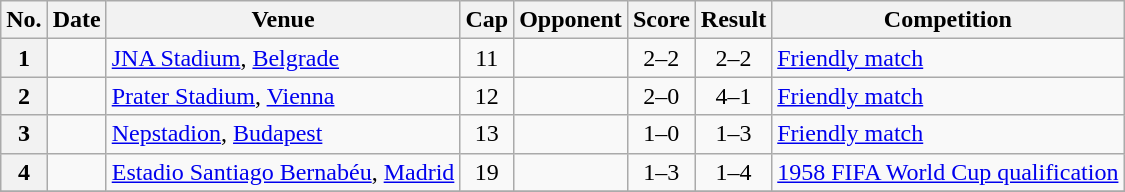<table class="wikitable sortable plainrowheaders">
<tr>
<th scope=col>No.</th>
<th scope=col data-sort-type=date>Date</th>
<th scope=col>Venue</th>
<th scope=col>Cap</th>
<th scope=col>Opponent</th>
<th scope=col>Score</th>
<th scope=col>Result</th>
<th scope=col>Competition</th>
</tr>
<tr>
<th scope=row>1</th>
<td></td>
<td><a href='#'>JNA Stadium</a>, <a href='#'>Belgrade</a></td>
<td align=center>11</td>
<td></td>
<td align=center>2–2</td>
<td align=center>2–2</td>
<td><a href='#'>Friendly match</a></td>
</tr>
<tr>
<th scope=row>2</th>
<td></td>
<td><a href='#'>Prater Stadium</a>, <a href='#'>Vienna</a></td>
<td align=center>12</td>
<td></td>
<td align=center>2–0</td>
<td align=center>4–1</td>
<td><a href='#'>Friendly match</a></td>
</tr>
<tr>
<th scope=row>3</th>
<td></td>
<td><a href='#'>Nepstadion</a>, <a href='#'>Budapest</a></td>
<td align=center>13</td>
<td></td>
<td align=center>1–0</td>
<td align=center>1–3</td>
<td><a href='#'>Friendly match</a></td>
</tr>
<tr>
<th scope=row>4</th>
<td></td>
<td><a href='#'>Estadio Santiago Bernabéu</a>, <a href='#'>Madrid</a></td>
<td align=center>19</td>
<td></td>
<td align=center>1–3</td>
<td align=center>1–4</td>
<td><a href='#'>1958 FIFA World Cup qualification</a></td>
</tr>
<tr>
</tr>
</table>
